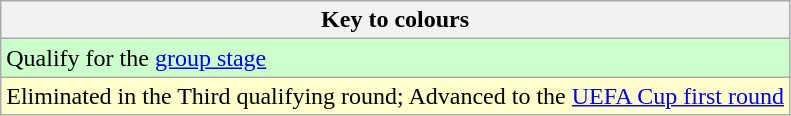<table class="wikitable">
<tr>
<th>Key to colours</th>
</tr>
<tr bgcolor=#ccffcc>
<td>Qualify for the <a href='#'>group stage</a></td>
</tr>
<tr bgcolor=#ffffcc>
<td>Eliminated in the Third qualifying round; Advanced to the <a href='#'>UEFA Cup first round</a></td>
</tr>
</table>
